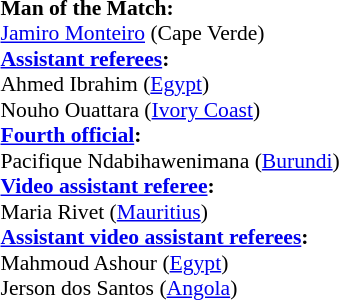<table style="width:100%; font-size:90%;">
<tr>
<td><br><strong>Man of the Match:</strong>
<br><a href='#'>Jamiro Monteiro</a> (Cape Verde)<br><strong><a href='#'>Assistant referees</a>:</strong>
<br>Ahmed Ibrahim (<a href='#'>Egypt</a>)
<br>Nouho Ouattara (<a href='#'>Ivory Coast</a>)
<br><strong><a href='#'>Fourth official</a>:</strong>
<br>Pacifique Ndabihawenimana (<a href='#'>Burundi</a>)
<br><strong><a href='#'>Video assistant referee</a>:</strong>
<br>Maria Rivet (<a href='#'>Mauritius</a>)
<br><strong><a href='#'>Assistant video assistant referees</a>:</strong>
<br>Mahmoud Ashour (<a href='#'>Egypt</a>)
<br>Jerson dos Santos (<a href='#'>Angola</a>)</td>
</tr>
</table>
